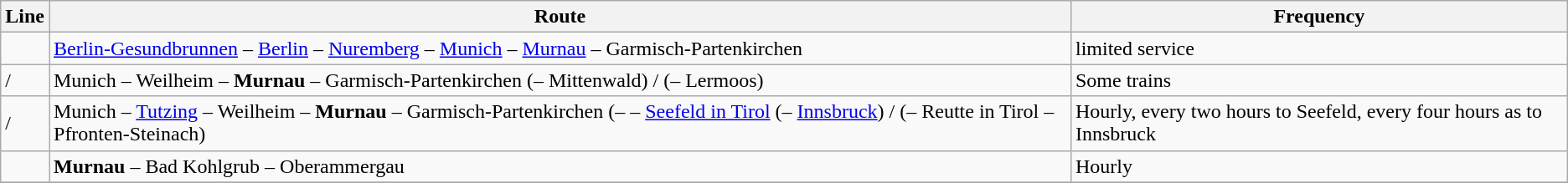<table class="wikitable">
<tr>
<th>Line</th>
<th>Route</th>
<th>Frequency</th>
</tr>
<tr>
<td></td>
<td><a href='#'>Berlin-Gesundbrunnen</a> – <a href='#'>Berlin</a> – <a href='#'>Nuremberg</a> – <a href='#'>Munich</a> – <a href='#'>Murnau</a> – Garmisch-Partenkirchen</td>
<td>limited service</td>
</tr>
<tr>
<td> / </td>
<td>Munich – Weilheim – <strong>Murnau</strong> – Garmisch-Partenkirchen (– Mittenwald) / (– Lermoos)</td>
<td>Some trains</td>
</tr>
<tr>
<td> / </td>
<td>Munich – <a href='#'>Tutzing</a> – Weilheim – <strong>Murnau</strong> – Garmisch-Partenkirchen (–  – <a href='#'>Seefeld in Tirol</a> (– <a href='#'>Innsbruck</a>) / (– Reutte in Tirol – Pfronten-Steinach)</td>
<td>Hourly, every two hours to Seefeld, every four hours as  to Innsbruck</td>
</tr>
<tr>
<td></td>
<td><strong>Murnau</strong> – Bad Kohlgrub – Oberammergau</td>
<td>Hourly</td>
</tr>
<tr>
</tr>
</table>
